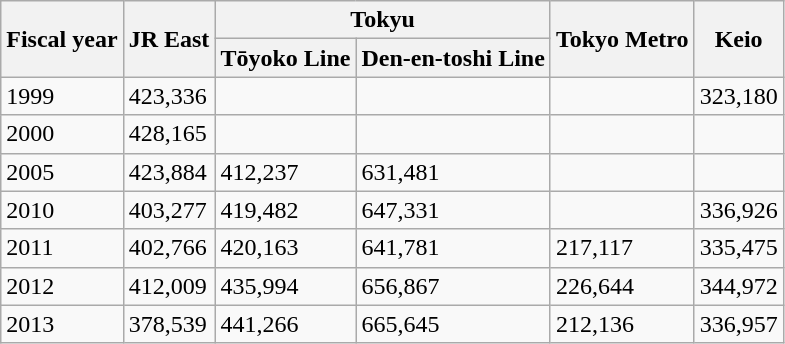<table class="wikitable">
<tr>
<th rowspan="2">Fiscal year</th>
<th rowspan="2">JR East</th>
<th colspan="2">Tokyu</th>
<th rowspan="2">Tokyo Metro</th>
<th rowspan="2">Keio</th>
</tr>
<tr>
<th>Tōyoko Line</th>
<th>Den-en-toshi Line</th>
</tr>
<tr>
<td>1999</td>
<td>423,336</td>
<td></td>
<td></td>
<td></td>
<td>323,180</td>
</tr>
<tr>
<td>2000</td>
<td>428,165</td>
<td></td>
<td></td>
<td></td>
<td></td>
</tr>
<tr>
<td>2005</td>
<td>423,884</td>
<td>412,237</td>
<td>631,481</td>
<td></td>
<td></td>
</tr>
<tr>
<td>2010</td>
<td>403,277</td>
<td>419,482</td>
<td>647,331</td>
<td></td>
<td>336,926</td>
</tr>
<tr>
<td>2011</td>
<td>402,766</td>
<td>420,163</td>
<td>641,781</td>
<td>217,117</td>
<td>335,475</td>
</tr>
<tr>
<td>2012</td>
<td>412,009</td>
<td>435,994</td>
<td>656,867</td>
<td>226,644</td>
<td>344,972</td>
</tr>
<tr>
<td>2013</td>
<td>378,539</td>
<td>441,266</td>
<td>665,645</td>
<td>212,136</td>
<td>336,957</td>
</tr>
</table>
